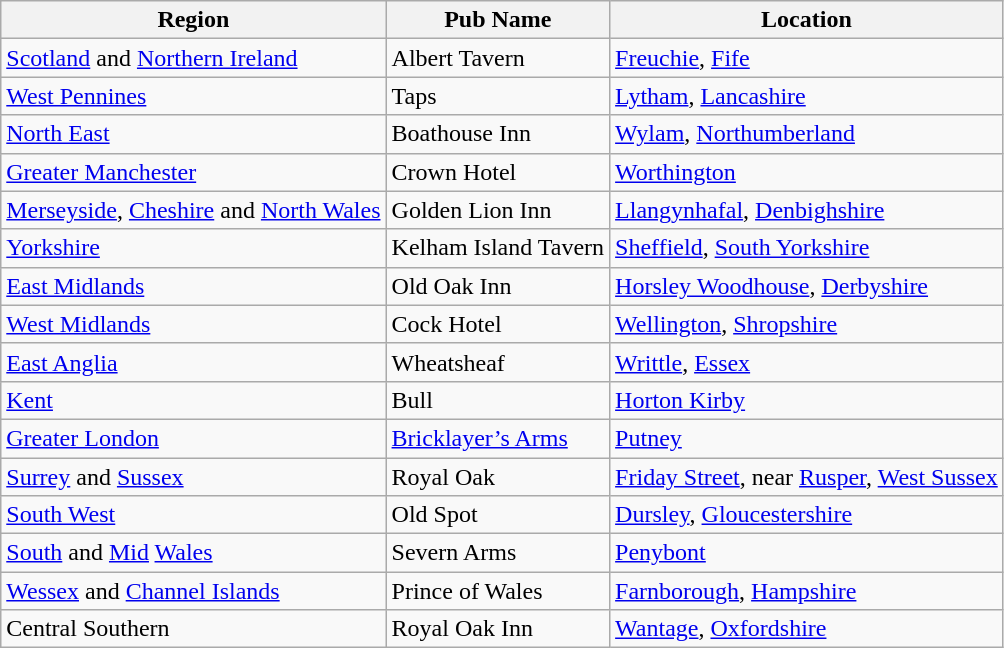<table class="wikitable">
<tr>
<th>Region</th>
<th>Pub Name</th>
<th>Location</th>
</tr>
<tr>
<td><a href='#'>Scotland</a> and <a href='#'>Northern Ireland</a></td>
<td>Albert Tavern</td>
<td><a href='#'>Freuchie</a>, <a href='#'>Fife</a></td>
</tr>
<tr>
<td><a href='#'>West Pennines</a></td>
<td>Taps</td>
<td><a href='#'>Lytham</a>, <a href='#'>Lancashire</a></td>
</tr>
<tr>
<td><a href='#'>North East</a></td>
<td>Boathouse Inn</td>
<td><a href='#'>Wylam</a>, <a href='#'>Northumberland</a></td>
</tr>
<tr>
<td><a href='#'>Greater Manchester</a></td>
<td>Crown Hotel</td>
<td><a href='#'>Worthington</a></td>
</tr>
<tr>
<td><a href='#'>Merseyside</a>, <a href='#'>Cheshire</a> and <a href='#'>North Wales</a></td>
<td>Golden Lion Inn</td>
<td><a href='#'>Llangynhafal</a>, <a href='#'>Denbighshire</a></td>
</tr>
<tr>
<td><a href='#'>Yorkshire</a></td>
<td>Kelham Island Tavern</td>
<td><a href='#'>Sheffield</a>, <a href='#'>South Yorkshire</a></td>
</tr>
<tr>
<td><a href='#'>East Midlands</a></td>
<td>Old Oak Inn</td>
<td><a href='#'>Horsley Woodhouse</a>, <a href='#'>Derbyshire</a></td>
</tr>
<tr>
<td><a href='#'>West Midlands</a></td>
<td>Cock Hotel</td>
<td><a href='#'>Wellington</a>, <a href='#'>Shropshire</a></td>
</tr>
<tr>
<td><a href='#'>East Anglia</a></td>
<td>Wheatsheaf</td>
<td><a href='#'>Writtle</a>, <a href='#'>Essex</a></td>
</tr>
<tr>
<td><a href='#'>Kent</a></td>
<td>Bull</td>
<td><a href='#'>Horton Kirby</a></td>
</tr>
<tr>
<td><a href='#'>Greater London</a></td>
<td><a href='#'>Bricklayer’s Arms</a></td>
<td><a href='#'>Putney</a></td>
</tr>
<tr>
<td><a href='#'>Surrey</a> and <a href='#'>Sussex</a></td>
<td>Royal Oak</td>
<td><a href='#'>Friday Street</a>, near <a href='#'>Rusper</a>, <a href='#'>West Sussex</a></td>
</tr>
<tr>
<td><a href='#'>South West</a></td>
<td>Old Spot</td>
<td><a href='#'>Dursley</a>, <a href='#'>Gloucestershire</a></td>
</tr>
<tr>
<td><a href='#'>South</a> and <a href='#'>Mid</a> <a href='#'>Wales</a></td>
<td>Severn Arms</td>
<td><a href='#'>Penybont</a></td>
</tr>
<tr>
<td><a href='#'>Wessex</a> and <a href='#'>Channel Islands</a></td>
<td>Prince of Wales</td>
<td><a href='#'>Farnborough</a>, <a href='#'>Hampshire</a></td>
</tr>
<tr>
<td>Central Southern</td>
<td>Royal Oak Inn</td>
<td><a href='#'>Wantage</a>, <a href='#'>Oxfordshire</a></td>
</tr>
</table>
